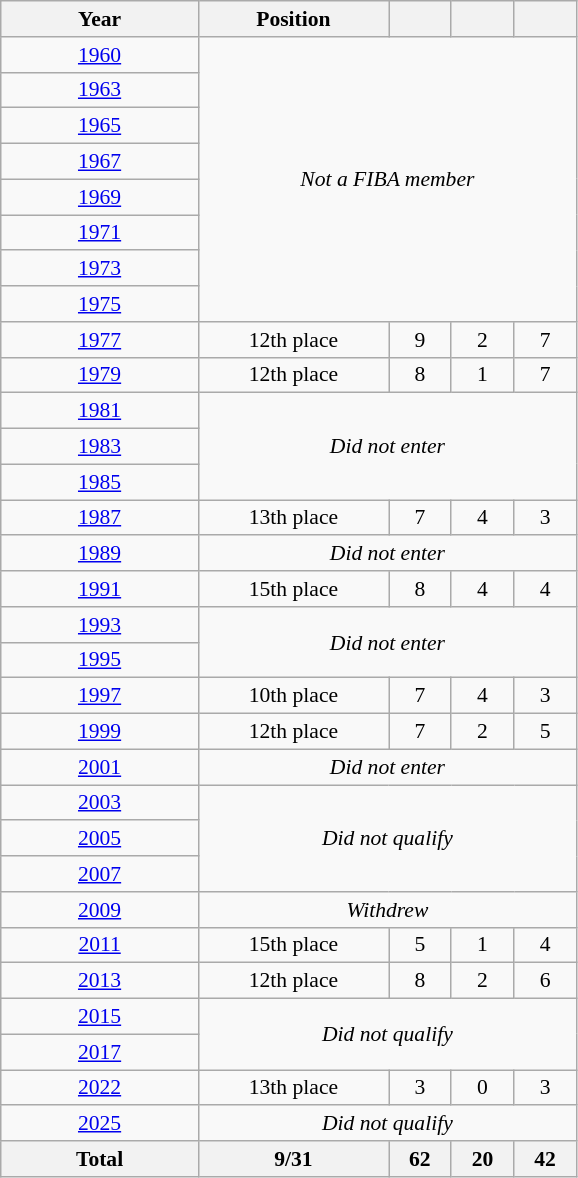<table class="wikitable" style="text-align: center;font-size:90%;">
<tr>
<th width=125>Year</th>
<th width=120>Position</th>
<th width=35></th>
<th width=35></th>
<th width=35></th>
</tr>
<tr>
<td> <a href='#'>1960</a></td>
<td colspan="4" rowspan="8"><em>Not a FIBA member</em></td>
</tr>
<tr>
<td> <a href='#'>1963</a></td>
</tr>
<tr>
<td> <a href='#'>1965</a></td>
</tr>
<tr>
<td> <a href='#'>1967</a></td>
</tr>
<tr>
<td> <a href='#'>1969</a></td>
</tr>
<tr>
<td> <a href='#'>1971</a></td>
</tr>
<tr>
<td> <a href='#'>1973</a></td>
</tr>
<tr>
<td> <a href='#'>1975</a></td>
</tr>
<tr>
<td> <a href='#'>1977</a></td>
<td>12th place</td>
<td>9</td>
<td>2</td>
<td>7</td>
</tr>
<tr>
<td> <a href='#'>1979</a></td>
<td>12th place</td>
<td>8</td>
<td>1</td>
<td>7</td>
</tr>
<tr>
<td> <a href='#'>1981</a></td>
<td colspan="4" rowspan="3"><em>Did not enter</em></td>
</tr>
<tr>
<td> <a href='#'>1983</a></td>
</tr>
<tr>
<td> <a href='#'>1985</a></td>
</tr>
<tr>
<td> <a href='#'>1987</a></td>
<td>13th place</td>
<td>7</td>
<td>4</td>
<td>3</td>
</tr>
<tr>
<td> <a href='#'>1989</a></td>
<td colspan="4"><em>Did not enter</em></td>
</tr>
<tr>
<td> <a href='#'>1991</a></td>
<td>15th place</td>
<td>8</td>
<td>4</td>
<td>4</td>
</tr>
<tr>
<td> <a href='#'>1993</a></td>
<td colspan="4" rowspan="2"><em>Did not enter</em></td>
</tr>
<tr>
<td> <a href='#'>1995</a></td>
</tr>
<tr>
<td> <a href='#'>1997</a></td>
<td>10th place</td>
<td>7</td>
<td>4</td>
<td>3</td>
</tr>
<tr>
<td> <a href='#'>1999</a></td>
<td>12th place</td>
<td>7</td>
<td>2</td>
<td>5</td>
</tr>
<tr>
<td> <a href='#'>2001</a></td>
<td colspan=4><em>Did not enter</em></td>
</tr>
<tr>
<td> <a href='#'>2003</a></td>
<td colspan=4 rowspan=3><em>Did not qualify</em></td>
</tr>
<tr>
<td> <a href='#'>2005</a></td>
</tr>
<tr>
<td> <a href='#'>2007</a></td>
</tr>
<tr>
<td> <a href='#'>2009</a></td>
<td colspan=4><em>Withdrew</em></td>
</tr>
<tr>
<td> <a href='#'>2011</a></td>
<td>15th place</td>
<td>5</td>
<td>1</td>
<td>4</td>
</tr>
<tr>
<td> <a href='#'>2013</a></td>
<td>12th place</td>
<td>8</td>
<td>2</td>
<td>6</td>
</tr>
<tr>
<td> <a href='#'>2015</a></td>
<td colspan="4" rowspan="2"><em>Did not qualify</em></td>
</tr>
<tr>
<td> <a href='#'>2017</a></td>
</tr>
<tr>
<td> <a href='#'>2022</a></td>
<td>13th place</td>
<td>3</td>
<td>0</td>
<td>3</td>
</tr>
<tr>
<td> <a href='#'>2025</a></td>
<td colspan="4"><em>Did not qualify</em></td>
</tr>
<tr>
<th>Total</th>
<th>9/31</th>
<th>62</th>
<th>20</th>
<th>42</th>
</tr>
</table>
